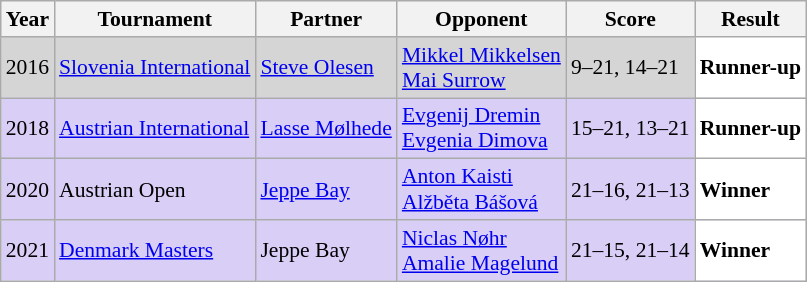<table class="sortable wikitable" style="font-size: 90%;">
<tr>
<th>Year</th>
<th>Tournament</th>
<th>Partner</th>
<th>Opponent</th>
<th>Score</th>
<th>Result</th>
</tr>
<tr style="background:#D5D5D5">
<td align="center">2016</td>
<td align="left"><a href='#'>Slovenia International</a></td>
<td align="left"> <a href='#'>Steve Olesen</a></td>
<td align="left"> <a href='#'>Mikkel Mikkelsen</a> <br>  <a href='#'>Mai Surrow</a></td>
<td align="left">9–21, 14–21</td>
<td style="text-align:left; background:white"> <strong>Runner-up</strong></td>
</tr>
<tr style="background:#D8CEF6">
<td align="center">2018</td>
<td align="left"><a href='#'>Austrian International</a></td>
<td align="left"> <a href='#'>Lasse Mølhede</a></td>
<td align="left"> <a href='#'>Evgenij Dremin</a> <br>  <a href='#'>Evgenia Dimova</a></td>
<td align="left">15–21, 13–21</td>
<td style="text-align:left; background:white"> <strong>Runner-up</strong></td>
</tr>
<tr style="background:#D8CEF6">
<td align="center">2020</td>
<td align="left">Austrian Open</td>
<td align="left"> <a href='#'>Jeppe Bay</a></td>
<td align="left"> <a href='#'>Anton Kaisti</a> <br>  <a href='#'>Alžběta Bášová</a></td>
<td align="left">21–16, 21–13</td>
<td style="text-align:left; background:white"> <strong>Winner</strong></td>
</tr>
<tr bgcolor="#D8CEF6">
<td align="center">2021</td>
<td align="left"><a href='#'>Denmark Masters</a></td>
<td align="left"> Jeppe Bay</td>
<td align="left"> <a href='#'>Niclas Nøhr</a><br> <a href='#'>Amalie Magelund</a></td>
<td align="left">21–15, 21–14</td>
<td style="text-align:left; background:white"> <strong>Winner</strong></td>
</tr>
</table>
